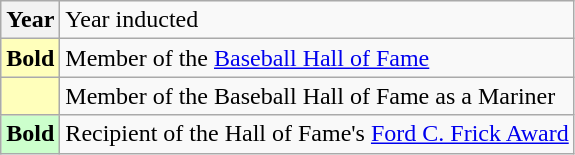<table class="wikitable">
<tr>
<th scope="row">Year</th>
<td>Year inducted</td>
</tr>
<tr>
<th scope="row" style="background:#ffb;"><strong>Bold</strong></th>
<td>Member of the <a href='#'>Baseball Hall of Fame</a></td>
</tr>
<tr>
<th scope="row" style="background:#ffb;"></th>
<td>Member of the Baseball Hall of Fame as a Mariner</td>
</tr>
<tr>
<th scope="row" style="background:#cfc;"><strong>Bold</strong></th>
<td>Recipient of the Hall of Fame's <a href='#'>Ford C. Frick Award</a></td>
</tr>
</table>
